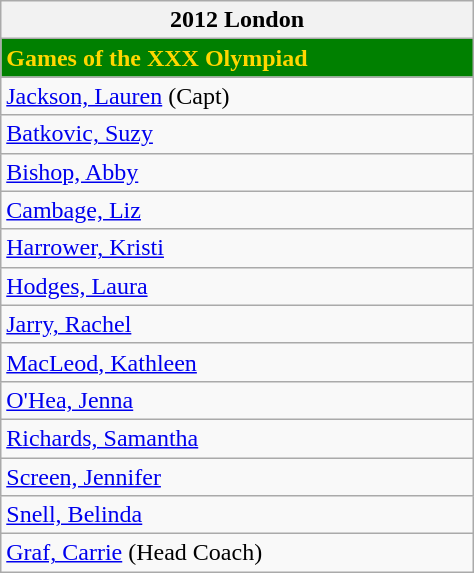<table class="wikitable collapsible autocollapse" width=25%>
<tr>
<th>2012 London</th>
</tr>
<tr>
<td bgcolor=green style="color:gold; width:200px"><strong>Games of the XXX Olympiad</strong></td>
</tr>
<tr>
<td><a href='#'>Jackson, Lauren</a> (Capt)</td>
</tr>
<tr>
<td><a href='#'>Batkovic, Suzy</a></td>
</tr>
<tr>
<td><a href='#'>Bishop, Abby</a></td>
</tr>
<tr>
<td><a href='#'>Cambage, Liz</a></td>
</tr>
<tr>
<td><a href='#'>Harrower, Kristi</a></td>
</tr>
<tr>
<td><a href='#'>Hodges, Laura</a></td>
</tr>
<tr>
<td><a href='#'>Jarry, Rachel</a></td>
</tr>
<tr>
<td><a href='#'>MacLeod, Kathleen</a></td>
</tr>
<tr>
<td><a href='#'>O'Hea, Jenna</a></td>
</tr>
<tr>
<td><a href='#'>Richards, Samantha</a></td>
</tr>
<tr>
<td><a href='#'>Screen, Jennifer</a></td>
</tr>
<tr>
<td><a href='#'>Snell, Belinda</a></td>
</tr>
<tr>
<td><a href='#'>Graf, Carrie</a> (Head Coach)</td>
</tr>
</table>
